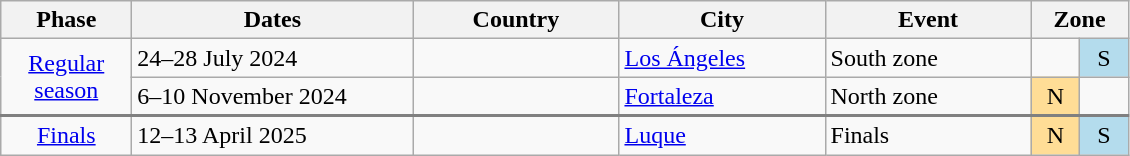<table class="wikitable">
<tr>
<th width=80>Phase</th>
<th width="180">Dates</th>
<th width="130">Country</th>
<th width="130">City</th>
<th width="130">Event</th>
<th colspan=2 width=50>Zone</th>
</tr>
<tr>
<td style="border-bottom: 2px solid grey" rowspan=2 align=center><a href='#'>Regular<br>season</a></td>
<td>24–28 July 2024</td>
<td></td>
<td><a href='#'>Los Ángeles</a></td>
<td>South zone</td>
<td></td>
<td bgcolor=#b4dced align=center width=25>S</td>
</tr>
<tr style="border-bottom: 2px solid grey">
<td>6–10 November 2024</td>
<td></td>
<td><a href='#'>Fortaleza</a></td>
<td>North zone</td>
<td bgcolor=#ffdd96 align=center width=25>N</td>
<td></td>
</tr>
<tr>
<td align=center><a href='#'>Finals</a></td>
<td>12–13 April 2025</td>
<td></td>
<td><a href='#'>Luque</a></td>
<td>Finals</td>
<td bgcolor=#ffdd96 align=center>N</td>
<td bgcolor=#b4dced align=center>S</td>
</tr>
</table>
